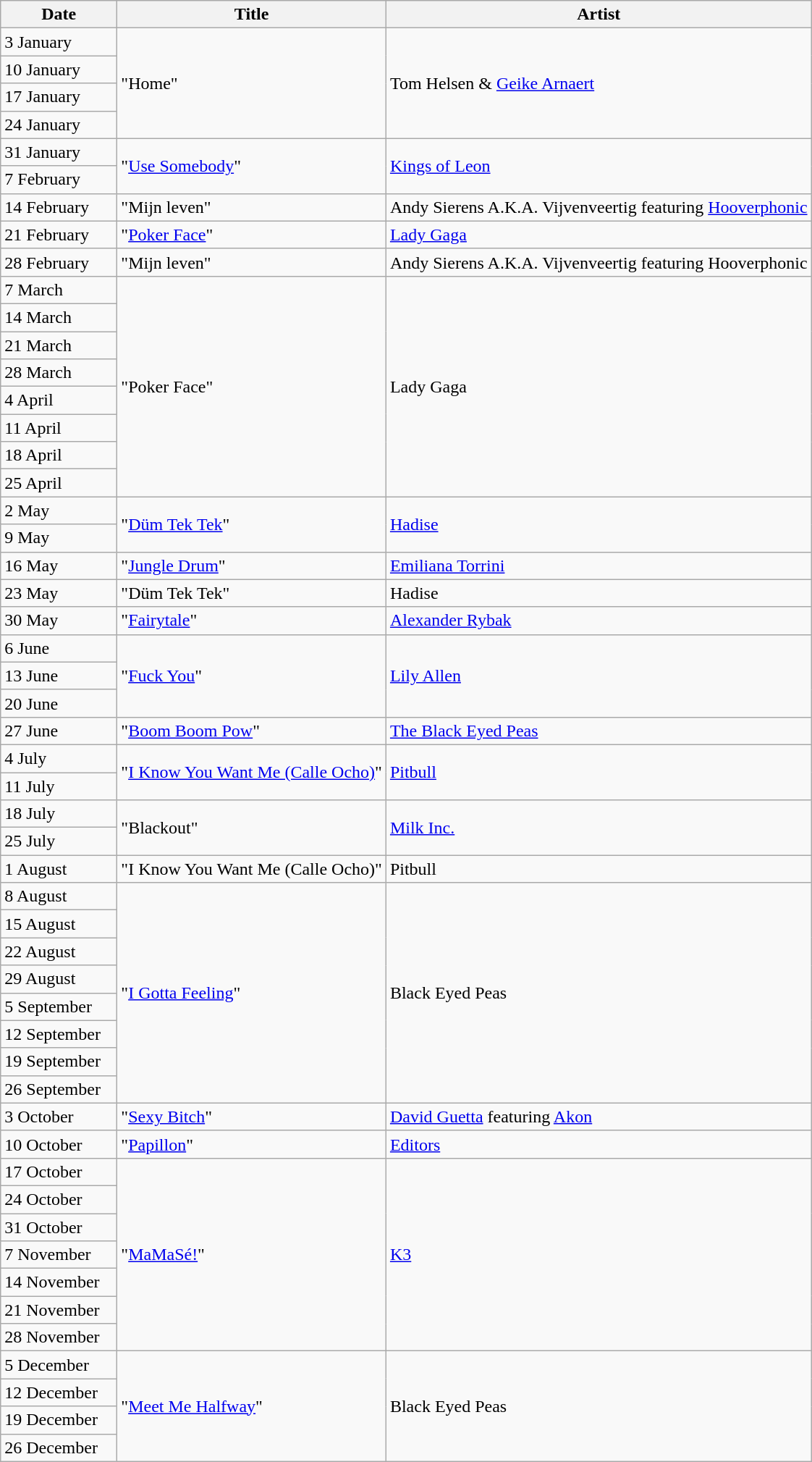<table class="wikitable">
<tr>
<th width="100px">Date</th>
<th>Title</th>
<th>Artist</th>
</tr>
<tr>
<td>3 January</td>
<td rowspan=4>"Home"</td>
<td rowspan=4>Tom Helsen & <a href='#'>Geike Arnaert</a></td>
</tr>
<tr>
<td>10 January</td>
</tr>
<tr>
<td>17 January</td>
</tr>
<tr>
<td>24 January</td>
</tr>
<tr>
<td>31 January</td>
<td rowspan=2>"<a href='#'>Use Somebody</a>"</td>
<td rowspan=2><a href='#'>Kings of Leon</a></td>
</tr>
<tr>
<td>7 February</td>
</tr>
<tr>
<td>14 February</td>
<td>"Mijn leven"</td>
<td>Andy Sierens A.K.A. Vijvenveertig featuring <a href='#'>Hooverphonic</a></td>
</tr>
<tr>
<td>21 February</td>
<td>"<a href='#'>Poker Face</a>"</td>
<td><a href='#'>Lady Gaga</a></td>
</tr>
<tr>
<td>28 February</td>
<td>"Mijn leven"</td>
<td>Andy Sierens A.K.A. Vijvenveertig featuring Hooverphonic</td>
</tr>
<tr>
<td>7 March</td>
<td rowspan=8>"Poker Face"</td>
<td rowspan=8>Lady Gaga</td>
</tr>
<tr>
<td>14 March</td>
</tr>
<tr>
<td>21 March</td>
</tr>
<tr>
<td>28 March</td>
</tr>
<tr>
<td>4 April</td>
</tr>
<tr>
<td>11 April</td>
</tr>
<tr>
<td>18 April</td>
</tr>
<tr>
<td>25 April</td>
</tr>
<tr>
<td>2 May</td>
<td rowspan=2>"<a href='#'>Düm Tek Tek</a>"</td>
<td rowspan=2><a href='#'>Hadise</a></td>
</tr>
<tr>
<td>9 May</td>
</tr>
<tr>
<td>16 May</td>
<td>"<a href='#'>Jungle Drum</a>"</td>
<td><a href='#'>Emiliana Torrini</a></td>
</tr>
<tr>
<td>23 May</td>
<td>"Düm Tek Tek"</td>
<td>Hadise</td>
</tr>
<tr>
<td>30 May</td>
<td>"<a href='#'>Fairytale</a>"</td>
<td><a href='#'>Alexander Rybak</a></td>
</tr>
<tr>
<td>6 June</td>
<td rowspan=3>"<a href='#'>Fuck You</a>"</td>
<td rowspan=3><a href='#'>Lily Allen</a></td>
</tr>
<tr>
<td>13 June</td>
</tr>
<tr>
<td>20 June</td>
</tr>
<tr>
<td>27 June</td>
<td>"<a href='#'>Boom Boom Pow</a>"</td>
<td><a href='#'>The Black Eyed Peas</a></td>
</tr>
<tr>
<td>4 July</td>
<td rowspan=2>"<a href='#'>I Know You Want Me (Calle Ocho)</a>"</td>
<td rowspan=2><a href='#'>Pitbull</a></td>
</tr>
<tr>
<td>11 July</td>
</tr>
<tr>
<td>18 July</td>
<td rowspan=2>"Blackout"</td>
<td rowspan=2><a href='#'>Milk Inc.</a></td>
</tr>
<tr>
<td>25 July</td>
</tr>
<tr>
<td>1 August</td>
<td>"I Know You Want Me (Calle Ocho)"</td>
<td>Pitbull</td>
</tr>
<tr>
<td>8 August</td>
<td rowspan=8>"<a href='#'>I Gotta Feeling</a>"</td>
<td rowspan=8>Black Eyed Peas</td>
</tr>
<tr>
<td>15 August</td>
</tr>
<tr>
<td>22 August</td>
</tr>
<tr>
<td>29 August</td>
</tr>
<tr>
<td>5 September</td>
</tr>
<tr>
<td>12 September</td>
</tr>
<tr>
<td>19 September</td>
</tr>
<tr>
<td>26 September</td>
</tr>
<tr>
<td>3 October</td>
<td>"<a href='#'>Sexy Bitch</a>"</td>
<td><a href='#'>David Guetta</a> featuring <a href='#'>Akon</a></td>
</tr>
<tr>
<td>10 October</td>
<td>"<a href='#'>Papillon</a>"</td>
<td><a href='#'>Editors</a></td>
</tr>
<tr>
<td>17 October</td>
<td rowspan=7>"<a href='#'>MaMaSé!</a>"</td>
<td rowspan=7><a href='#'>K3</a></td>
</tr>
<tr>
<td>24 October</td>
</tr>
<tr>
<td>31 October</td>
</tr>
<tr>
<td>7 November</td>
</tr>
<tr>
<td>14 November</td>
</tr>
<tr>
<td>21 November</td>
</tr>
<tr>
<td>28 November</td>
</tr>
<tr>
<td>5 December</td>
<td rowspan=4>"<a href='#'>Meet Me Halfway</a>"</td>
<td rowspan=4>Black Eyed Peas</td>
</tr>
<tr>
<td>12 December</td>
</tr>
<tr>
<td>19 December</td>
</tr>
<tr>
<td>26 December</td>
</tr>
</table>
